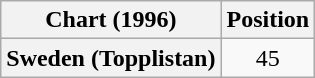<table class="wikitable plainrowheaders" style="text-align:center">
<tr>
<th scope="col">Chart (1996)</th>
<th scope="col">Position</th>
</tr>
<tr>
<th scope="row">Sweden (Topplistan)</th>
<td>45</td>
</tr>
</table>
